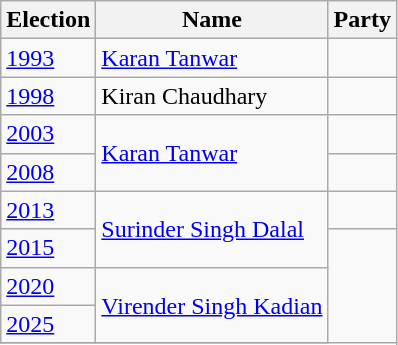<table class="wikitable sortable">
<tr>
<th>Election</th>
<th>Name</th>
<th colspan=2>Party</th>
</tr>
<tr>
<td><a href='#'>1993</a></td>
<td><a href='#'>Karan Tanwar</a></td>
<td></td>
</tr>
<tr>
<td><a href='#'>1998</a></td>
<td>Kiran Chaudhary</td>
<td></td>
</tr>
<tr>
<td><a href='#'>2003</a></td>
<td rowspan="2"><a href='#'>Karan Tanwar</a></td>
<td></td>
</tr>
<tr>
<td><a href='#'>2008</a></td>
</tr>
<tr>
<td><a href='#'>2013</a></td>
<td rowspan="2"><a href='#'>Surinder Singh Dalal</a></td>
<td></td>
</tr>
<tr>
<td><a href='#'>2015</a></td>
</tr>
<tr>
<td><a href='#'>2020</a></td>
<td rowspan=2><a href='#'>Virender Singh Kadian</a></td>
</tr>
<tr>
<td><a href='#'>2025</a></td>
</tr>
<tr>
</tr>
</table>
